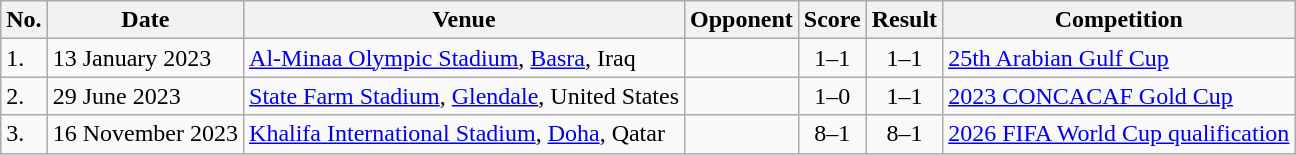<table class="wikitable">
<tr>
<th>No.</th>
<th>Date</th>
<th>Venue</th>
<th>Opponent</th>
<th>Score</th>
<th>Result</th>
<th>Competition</th>
</tr>
<tr>
<td>1.</td>
<td>13 January 2023</td>
<td><a href='#'>Al-Minaa Olympic Stadium</a>, <a href='#'>Basra</a>, Iraq</td>
<td></td>
<td align=center>1–1</td>
<td align=center>1–1</td>
<td><a href='#'>25th Arabian Gulf Cup</a></td>
</tr>
<tr>
<td>2.</td>
<td>29 June 2023</td>
<td><a href='#'>State Farm Stadium</a>, <a href='#'>Glendale</a>, United States</td>
<td></td>
<td align=center>1–0</td>
<td align=center>1–1</td>
<td><a href='#'>2023 CONCACAF Gold Cup</a></td>
</tr>
<tr>
<td>3.</td>
<td>16 November 2023</td>
<td><a href='#'>Khalifa International Stadium</a>, <a href='#'>Doha</a>, Qatar</td>
<td></td>
<td align="center">8–1</td>
<td align="center">8–1</td>
<td><a href='#'>2026 FIFA World Cup qualification</a></td>
</tr>
</table>
